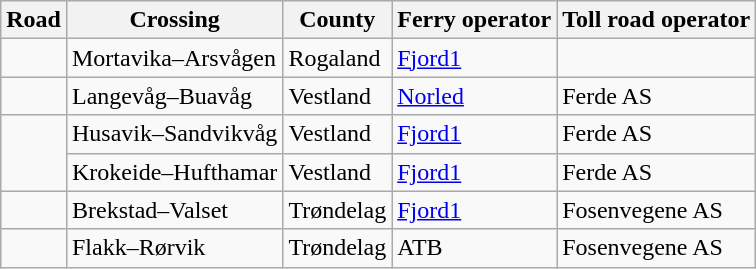<table class="wikitable">
<tr>
<th>Road</th>
<th>Crossing</th>
<th>County</th>
<th>Ferry operator</th>
<th>Toll road operator</th>
</tr>
<tr>
<td></td>
<td>Mortavika–Arsvågen</td>
<td>Rogaland</td>
<td><a href='#'>Fjord1</a></td>
<td></td>
</tr>
<tr>
<td></td>
<td>Langevåg–Buavåg</td>
<td>Vestland</td>
<td><a href='#'>Norled</a></td>
<td>Ferde AS</td>
</tr>
<tr>
<td rowspan="2"></td>
<td>Husavik–Sandvikvåg</td>
<td>Vestland</td>
<td><a href='#'>Fjord1</a></td>
<td>Ferde AS</td>
</tr>
<tr>
<td>Krokeide–Hufthamar</td>
<td>Vestland</td>
<td><a href='#'>Fjord1</a></td>
<td>Ferde AS</td>
</tr>
<tr>
<td></td>
<td>Brekstad–Valset</td>
<td>Trøndelag</td>
<td><a href='#'>Fjord1</a></td>
<td>Fosenvegene AS</td>
</tr>
<tr>
<td></td>
<td>Flakk–Rørvik</td>
<td>Trøndelag</td>
<td>ATB</td>
<td>Fosenvegene AS</td>
</tr>
</table>
